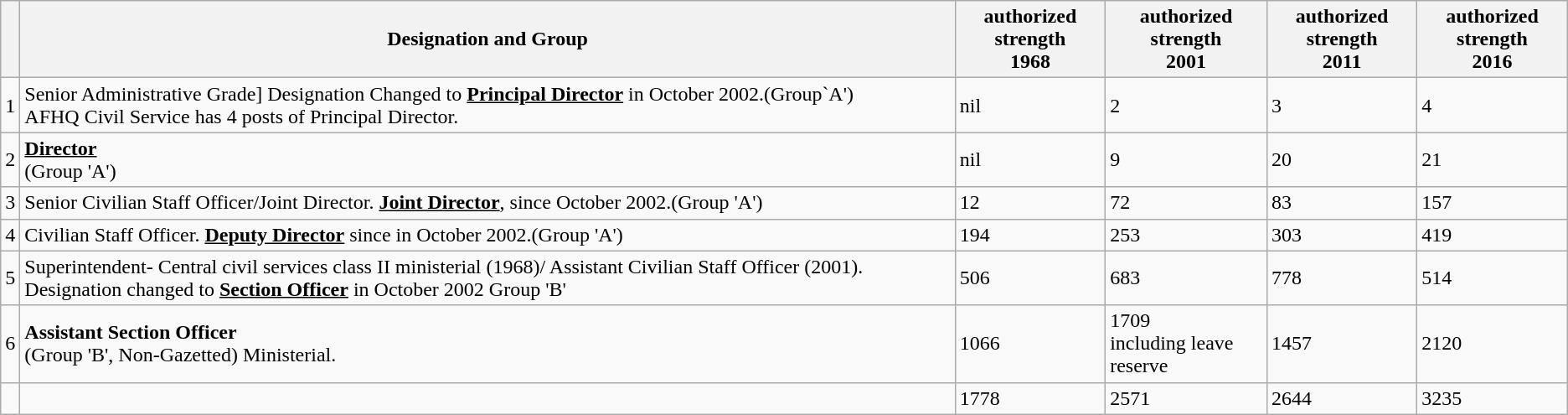<table class="wikitable sortable">
<tr>
<th></th>
<th>Designation and Group</th>
<th>authorized strength<br>1968</th>
<th>authorized strength<br>2001 </th>
<th>authorized strength<br>2011</th>
<th>authorized strength<br>2016</th>
</tr>
<tr>
<td>1</td>
<td>Senior Administrative Grade] Designation Changed to <strong><u>Principal Director</u></strong> in October 2002.(Group`A')<br>AFHQ Civil Service has 4 posts of Principal Director.</td>
<td>nil</td>
<td>2</td>
<td>3</td>
<td>4</td>
</tr>
<tr>
<td>2</td>
<td><strong><u>Director</u></strong><br>(Group 'A')</td>
<td>nil</td>
<td>9</td>
<td>20</td>
<td>21</td>
</tr>
<tr>
<td>3</td>
<td>Senior Civilian Staff Officer/Joint Director. <strong><u>Joint Director</u></strong>, since October 2002.(Group 'A')</td>
<td>12</td>
<td>72</td>
<td>83</td>
<td>157</td>
</tr>
<tr>
<td>4</td>
<td>Civilian Staff Officer. <strong><u>Deputy Director</u></strong> since in October 2002.(Group 'A')</td>
<td>194</td>
<td>253</td>
<td>303</td>
<td>419</td>
</tr>
<tr>
<td>5</td>
<td>Superintendent- Central civil services class II ministerial (1968)/ Assistant Civilian Staff Officer (2001). Designation changed to <strong><u>Section Officer</u></strong> in October 2002 Group 'B'</td>
<td>506</td>
<td>683</td>
<td>778</td>
<td>514</td>
</tr>
<tr>
<td>6</td>
<td><strong>Assistant Section Officer</strong><br>(Group 'B', Non-Gazetted) Ministerial.</td>
<td>1066</td>
<td>1709<br>including leave reserve</td>
<td>1457</td>
<td>2120</td>
</tr>
<tr>
<td></td>
<td></td>
<td>1778</td>
<td>2571</td>
<td>2644</td>
<td>3235</td>
</tr>
</table>
